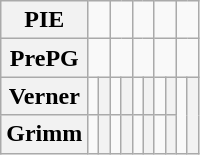<table class="wikitable">
<tr style="text-align: center;">
<th>PIE</th>
<td colspan="2"></td>
<td colspan="2"></td>
<td colspan="2"></td>
<td colspan="2"></td>
<td colspan="2"></td>
</tr>
<tr style="text-align: center;">
<th>PrePG</th>
<td colspan="2"></td>
<td colspan="2"></td>
<td colspan="2"></td>
<td colspan="2"></td>
<td colspan="2"></td>
</tr>
<tr style="text-align: center;">
<th>Verner</th>
<td></td>
<th></th>
<td></td>
<th></th>
<td></td>
<th></th>
<td></td>
<th></th>
<td rowspan="2" style="vertical-align:top;"></td>
<th rowspan="2" style="vertical-align:top;"></th>
</tr>
<tr style="text-align: center;">
<th>Grimm</th>
<td></td>
<th></th>
<td></td>
<th></th>
<td></td>
<th></th>
<td></td>
<th></th>
</tr>
</table>
